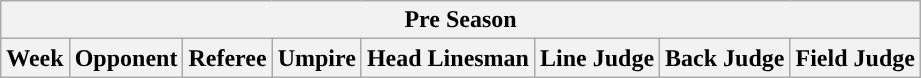<table class="wikitable" style="text-align:center">
<tr>
<th colspan="8">Pre Season</th>
</tr>
<tr>
<th>Week</th>
<th>Opponent</th>
<th>Referee</th>
<th>Umpire</th>
<th>Head Linesman</th>
<th>Line Judge</th>
<th>Back Judge</th>
<th>Field Judge</th>
</tr>
</table>
